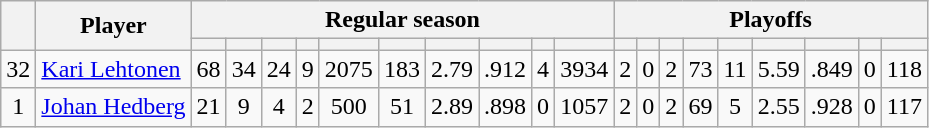<table class="wikitable plainrowheaders" style="text-align:center;">
<tr>
<th scope="col" rowspan="2"></th>
<th scope="col" rowspan="2">Player</th>
<th scope=colgroup colspan=10>Regular season</th>
<th scope=colgroup colspan=9>Playoffs</th>
</tr>
<tr>
<th scope="col"></th>
<th scope="col"></th>
<th scope="col"></th>
<th scope="col"></th>
<th scope="col"></th>
<th scope="col"></th>
<th scope="col"></th>
<th scope="col"></th>
<th scope="col"></th>
<th scope="col"></th>
<th scope="col"></th>
<th scope="col"></th>
<th scope="col"></th>
<th scope="col"></th>
<th scope="col"></th>
<th scope="col"></th>
<th scope="col"></th>
<th scope="col"></th>
<th scope="col"></th>
</tr>
<tr>
<td scope="row">32</td>
<td align="left"><a href='#'>Kari Lehtonen</a></td>
<td>68</td>
<td>34</td>
<td>24</td>
<td>9</td>
<td>2075</td>
<td>183</td>
<td>2.79</td>
<td>.912</td>
<td>4</td>
<td>3934</td>
<td>2</td>
<td>0</td>
<td>2</td>
<td>73</td>
<td>11</td>
<td>5.59</td>
<td>.849</td>
<td>0</td>
<td>118</td>
</tr>
<tr>
<td scope="row">1</td>
<td align="left"><a href='#'>Johan Hedberg</a></td>
<td>21</td>
<td>9</td>
<td>4</td>
<td>2</td>
<td>500</td>
<td>51</td>
<td>2.89</td>
<td>.898</td>
<td>0</td>
<td>1057</td>
<td>2</td>
<td>0</td>
<td>2</td>
<td>69</td>
<td>5</td>
<td>2.55</td>
<td>.928</td>
<td>0</td>
<td>117</td>
</tr>
</table>
